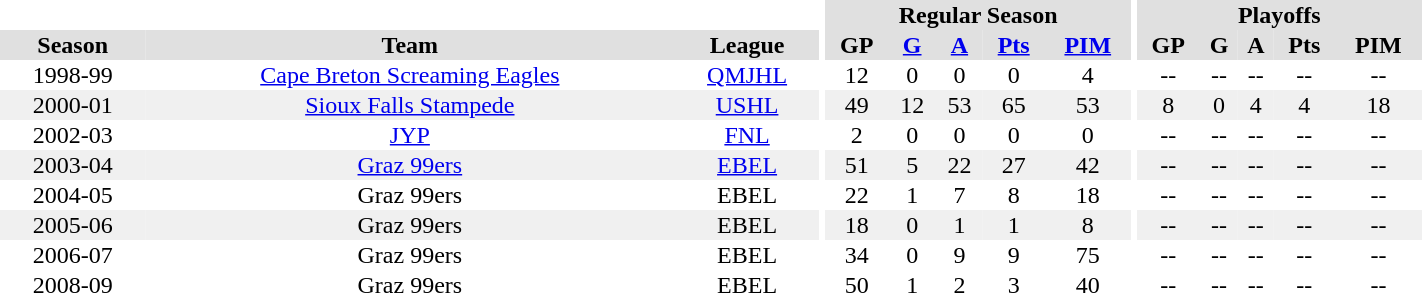<table border="0" cellpadding="1" cellspacing="0" style="text-align:center; width:75%">
<tr bgcolor="#e0e0e0">
<th colspan="3"  bgcolor="#ffffff"></th>
<th rowspan="99" bgcolor="#ffffff"></th>
<th colspan="5">Regular Season</th>
<th rowspan="99" bgcolor="#ffffff"></th>
<th colspan="5">Playoffs</th>
</tr>
<tr bgcolor="#e0e0e0">
<th>Season</th>
<th>Team</th>
<th>League</th>
<th>GP</th>
<th><a href='#'>G</a></th>
<th><a href='#'>A</a></th>
<th><a href='#'>Pts</a></th>
<th><a href='#'>PIM</a></th>
<th>GP</th>
<th>G</th>
<th>A</th>
<th>Pts</th>
<th>PIM</th>
</tr>
<tr ALIGN="center">
<td>1998-99</td>
<td><a href='#'>Cape Breton Screaming Eagles</a></td>
<td><a href='#'>QMJHL</a></td>
<td>12</td>
<td>0</td>
<td>0</td>
<td>0</td>
<td>4</td>
<td>--</td>
<td>--</td>
<td>--</td>
<td>--</td>
<td>--</td>
</tr>
<tr ALIGN="center" bgcolor="#f0f0f0">
<td>2000-01</td>
<td><a href='#'>Sioux Falls Stampede</a></td>
<td><a href='#'>USHL</a></td>
<td>49</td>
<td>12</td>
<td>53</td>
<td>65</td>
<td>53</td>
<td>8</td>
<td>0</td>
<td>4</td>
<td>4</td>
<td>18</td>
</tr>
<tr ALIGN="center">
<td>2002-03</td>
<td><a href='#'>JYP</a></td>
<td><a href='#'>FNL</a></td>
<td>2</td>
<td>0</td>
<td>0</td>
<td>0</td>
<td>0</td>
<td>--</td>
<td>--</td>
<td>--</td>
<td>--</td>
<td>--</td>
</tr>
<tr ALIGN="center" bgcolor="#f0f0f0">
<td>2003-04</td>
<td><a href='#'>Graz 99ers</a></td>
<td><a href='#'>EBEL</a></td>
<td>51</td>
<td>5</td>
<td>22</td>
<td>27</td>
<td>42</td>
<td>--</td>
<td>--</td>
<td>--</td>
<td>--</td>
<td>--</td>
</tr>
<tr ALIGN="center">
<td>2004-05</td>
<td>Graz 99ers</td>
<td>EBEL</td>
<td>22</td>
<td>1</td>
<td>7</td>
<td>8</td>
<td>18</td>
<td>--</td>
<td>--</td>
<td>--</td>
<td>--</td>
<td>--</td>
</tr>
<tr ALIGN="center" bgcolor="#f0f0f0">
<td>2005-06</td>
<td>Graz 99ers</td>
<td>EBEL</td>
<td>18</td>
<td>0</td>
<td>1</td>
<td>1</td>
<td>8</td>
<td>--</td>
<td>--</td>
<td>--</td>
<td>--</td>
<td>--</td>
</tr>
<tr ALIGN="center">
<td>2006-07</td>
<td>Graz 99ers</td>
<td>EBEL</td>
<td>34</td>
<td>0</td>
<td>9</td>
<td>9</td>
<td>75</td>
<td>--</td>
<td>--</td>
<td>--</td>
<td>--</td>
<td>--</td>
</tr>
<tr ALIGN="center">
<td>2008-09</td>
<td>Graz 99ers</td>
<td>EBEL</td>
<td>50</td>
<td>1</td>
<td>2</td>
<td>3</td>
<td>40</td>
<td>--</td>
<td>--</td>
<td>--</td>
<td>--</td>
<td>--</td>
</tr>
</table>
